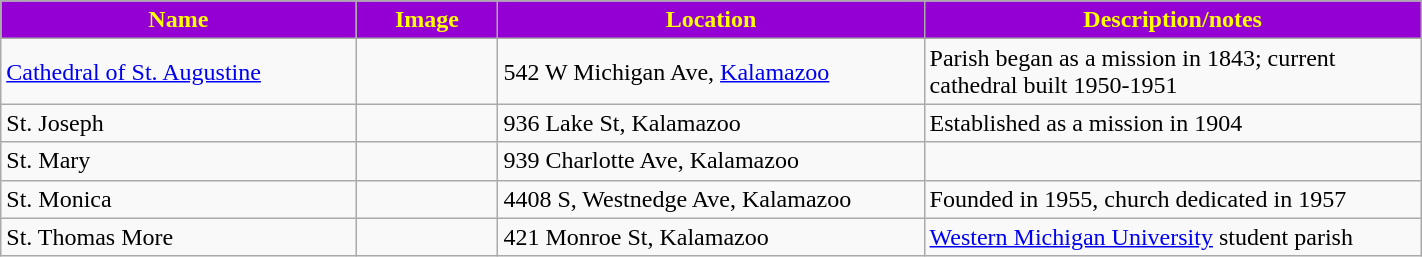<table class="wikitable sortable" style="width:75%">
<tr>
<th style="background:darkviolet; color:yellow;" width="25%"><strong>Name</strong></th>
<th style="background:darkviolet; color:yellow;" width="10%"><strong>Image</strong></th>
<th style="background:darkviolet; color:yellow;" width="30%"><strong>Location</strong></th>
<th style="background:darkviolet; color:yellow;" width="35%"><strong>Description/notes</strong></th>
</tr>
<tr>
<td><a href='#'>Cathedral of St. Augustine</a></td>
<td></td>
<td>542 W Michigan Ave, <a href='#'>Kalamazoo</a></td>
<td>Parish began as a mission in 1843; current cathedral built 1950-1951</td>
</tr>
<tr>
<td>St. Joseph</td>
<td></td>
<td>936 Lake St, Kalamazoo</td>
<td>Established as a mission in 1904</td>
</tr>
<tr>
<td>St. Mary</td>
<td></td>
<td>939 Charlotte Ave, Kalamazoo</td>
<td></td>
</tr>
<tr>
<td>St. Monica</td>
<td></td>
<td>4408 S, Westnedge Ave, Kalamazoo</td>
<td>Founded in 1955, church dedicated in 1957</td>
</tr>
<tr>
<td>St. Thomas More</td>
<td></td>
<td>421 Monroe St, Kalamazoo</td>
<td><a href='#'>Western Michigan University</a> student parish</td>
</tr>
</table>
